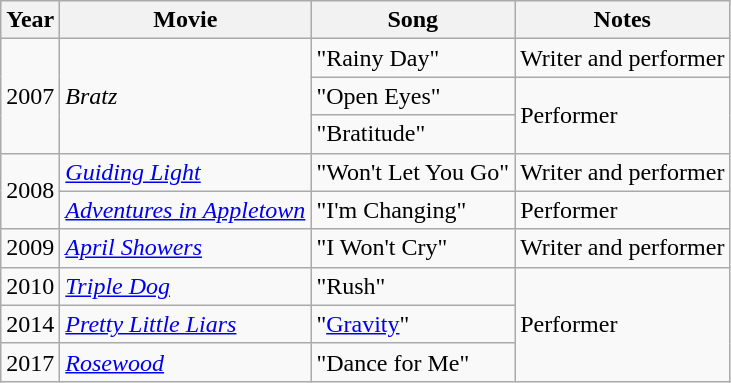<table class="wikitable">
<tr style="text-align:center;">
<th>Year</th>
<th>Movie</th>
<th>Song</th>
<th>Notes</th>
</tr>
<tr>
<td rowspan="3">2007</td>
<td rowspan="3"><em>Bratz</em></td>
<td>"Rainy Day"</td>
<td>Writer and performer</td>
</tr>
<tr>
<td>"Open Eyes"</td>
<td rowspan="2">Performer</td>
</tr>
<tr>
<td>"Bratitude"</td>
</tr>
<tr>
<td rowspan="2">2008</td>
<td><em><a href='#'>Guiding Light</a></em></td>
<td>"Won't Let You Go"</td>
<td>Writer and performer</td>
</tr>
<tr>
<td><em><a href='#'>Adventures in Appletown</a></em></td>
<td>"I'm Changing"</td>
<td>Performer</td>
</tr>
<tr>
<td>2009</td>
<td><em><a href='#'>April Showers</a></em></td>
<td>"I Won't Cry"</td>
<td>Writer and performer</td>
</tr>
<tr>
<td>2010</td>
<td><em><a href='#'>Triple Dog</a></em></td>
<td>"Rush"</td>
<td rowspan="3">Performer</td>
</tr>
<tr>
<td>2014</td>
<td><em><a href='#'>Pretty Little Liars</a></em></td>
<td>"<a href='#'>Gravity</a>"</td>
</tr>
<tr>
<td>2017</td>
<td><em><a href='#'>Rosewood</a></em></td>
<td>"Dance for Me"</td>
</tr>
</table>
